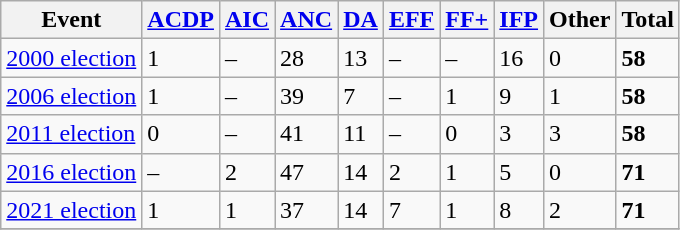<table class="wikitable">
<tr>
<th>Event</th>
<th><a href='#'>ACDP</a></th>
<th><a href='#'>AIC</a></th>
<th><a href='#'>ANC</a></th>
<th><a href='#'>DA</a></th>
<th><a href='#'>EFF</a></th>
<th><a href='#'>FF+</a></th>
<th><a href='#'>IFP</a></th>
<th>Other</th>
<th>Total</th>
</tr>
<tr>
<td><a href='#'>2000 election</a></td>
<td>1</td>
<td>–</td>
<td>28</td>
<td>13</td>
<td>–</td>
<td>–</td>
<td>16</td>
<td>0</td>
<td><strong>58</strong></td>
</tr>
<tr>
<td><a href='#'>2006 election</a></td>
<td>1</td>
<td>–</td>
<td>39</td>
<td>7</td>
<td>–</td>
<td>1</td>
<td>9</td>
<td>1</td>
<td><strong>58</strong></td>
</tr>
<tr>
<td><a href='#'>2011 election</a></td>
<td>0</td>
<td>–</td>
<td>41</td>
<td>11</td>
<td>–</td>
<td>0</td>
<td>3</td>
<td>3</td>
<td><strong>58</strong></td>
</tr>
<tr>
<td><a href='#'>2016 election</a></td>
<td>–</td>
<td>2</td>
<td>47</td>
<td>14</td>
<td>2</td>
<td>1</td>
<td>5</td>
<td>0</td>
<td><strong>71</strong></td>
</tr>
<tr>
<td><a href='#'>2021 election</a></td>
<td>1</td>
<td>1</td>
<td>37</td>
<td>14</td>
<td>7</td>
<td>1</td>
<td>8</td>
<td>2</td>
<td><strong>71</strong></td>
</tr>
<tr>
</tr>
</table>
